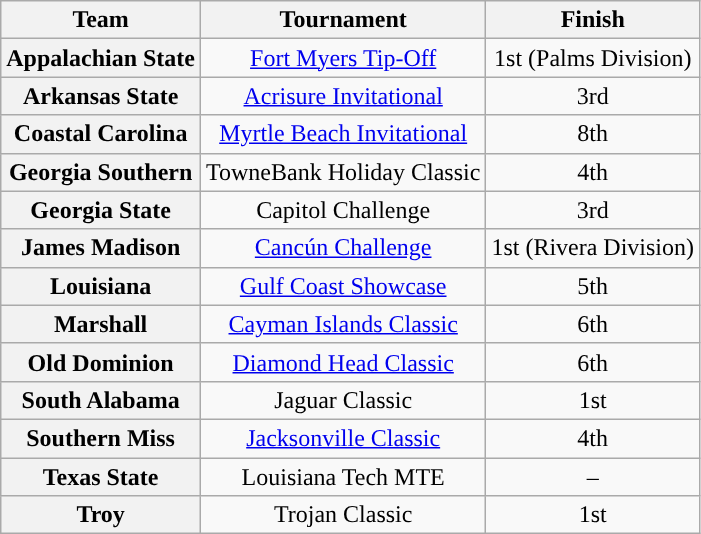<table class="wikitable">
<tr>
<th>Team</th>
<th>Tournament</th>
<th>Finish</th>
</tr>
<tr style="text-align:center;">
<th>Appalachian State</th>
<td><a href='#'>Fort Myers Tip-Off</a></td>
<td>1st (Palms Division)</td>
</tr>
<tr style="text-align:center;">
<th>Arkansas State</th>
<td><a href='#'>Acrisure Invitational</a></td>
<td>3rd</td>
</tr>
<tr style="text-align:center;">
<th>Coastal Carolina</th>
<td><a href='#'>Myrtle Beach Invitational</a></td>
<td>8th</td>
</tr>
<tr style="text-align:center;">
<th>Georgia Southern</th>
<td>TowneBank Holiday Classic</td>
<td>4th</td>
</tr>
<tr style="text-align:center;">
<th>Georgia State</th>
<td>Capitol Challenge</td>
<td>3rd</td>
</tr>
<tr style="text-align:center;">
<th>James Madison</th>
<td><a href='#'>Cancún Challenge</a></td>
<td>1st (Rivera Division)</td>
</tr>
<tr style="text-align:center;">
<th>Louisiana</th>
<td><a href='#'>Gulf Coast Showcase</a></td>
<td>5th</td>
</tr>
<tr style="text-align:center;">
<th>Marshall</th>
<td><a href='#'>Cayman Islands Classic</a></td>
<td>6th</td>
</tr>
<tr style="text-align:center;">
<th>Old Dominion</th>
<td><a href='#'>Diamond Head Classic</a></td>
<td>6th</td>
</tr>
<tr style="text-align:center;">
<th>South Alabama</th>
<td>Jaguar Classic</td>
<td>1st</td>
</tr>
<tr style="text-align:center;">
<th>Southern Miss</th>
<td><a href='#'>Jacksonville Classic</a></td>
<td>4th</td>
</tr>
<tr style="text-align:center;">
<th>Texas State</th>
<td>Louisiana Tech MTE</td>
<td>–</td>
</tr>
<tr style="text-align:center;">
<th>Troy</th>
<td>Trojan Classic</td>
<td>1st</td>
</tr>
</table>
